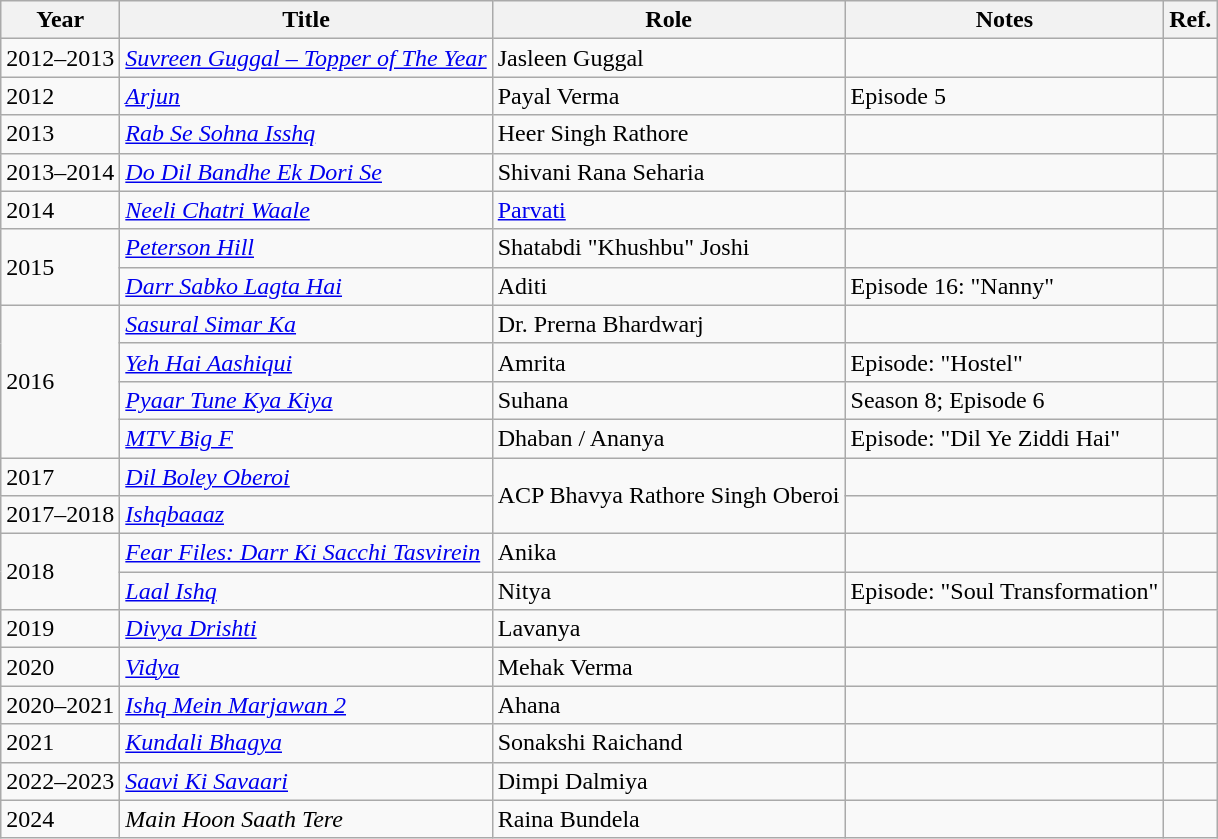<table class="wikitable sortable">
<tr>
<th>Year</th>
<th>Title</th>
<th>Role</th>
<th class="unsortable">Notes</th>
<th class="unsortable">Ref.</th>
</tr>
<tr>
<td>2012–2013</td>
<td><em><a href='#'>Suvreen Guggal – Topper of The Year</a></em></td>
<td>Jasleen Guggal</td>
<td></td>
<td></td>
</tr>
<tr>
<td>2012</td>
<td><em><a href='#'>Arjun</a></em></td>
<td>Payal Verma</td>
<td>Episode 5</td>
<td></td>
</tr>
<tr>
<td>2013</td>
<td><em><a href='#'>Rab Se Sohna Isshq</a></em></td>
<td>Heer Singh Rathore</td>
<td></td>
<td></td>
</tr>
<tr>
<td>2013–2014</td>
<td><em><a href='#'>Do Dil Bandhe Ek Dori Se</a></em></td>
<td>Shivani Rana Seharia</td>
<td></td>
<td></td>
</tr>
<tr>
<td>2014</td>
<td><em><a href='#'>Neeli Chatri Waale</a></em></td>
<td><a href='#'>Parvati</a></td>
<td></td>
<td></td>
</tr>
<tr>
<td rowspan="2">2015</td>
<td><em><a href='#'>Peterson Hill</a></em></td>
<td>Shatabdi "Khushbu" Joshi</td>
<td></td>
<td></td>
</tr>
<tr>
<td><em><a href='#'>Darr Sabko Lagta Hai</a></em></td>
<td>Aditi</td>
<td>Episode 16: "Nanny"</td>
<td></td>
</tr>
<tr>
<td rowspan="4">2016</td>
<td><em><a href='#'>Sasural Simar Ka</a></em></td>
<td>Dr. Prerna Bhardwarj</td>
<td></td>
<td></td>
</tr>
<tr>
<td><em><a href='#'>Yeh Hai Aashiqui</a></em></td>
<td>Amrita</td>
<td>Episode: "Hostel"</td>
<td></td>
</tr>
<tr>
<td><em><a href='#'>Pyaar Tune Kya Kiya</a></em></td>
<td>Suhana</td>
<td>Season 8; Episode 6</td>
<td></td>
</tr>
<tr>
<td><em><a href='#'>MTV Big F</a></em></td>
<td>Dhaban / Ananya</td>
<td>Episode: "Dil Ye Ziddi Hai"</td>
<td></td>
</tr>
<tr>
<td>2017</td>
<td><em><a href='#'>Dil Boley Oberoi</a></em></td>
<td rowspan="2">ACP Bhavya Rathore Singh Oberoi</td>
<td></td>
<td></td>
</tr>
<tr>
<td>2017–2018</td>
<td><em><a href='#'>Ishqbaaaz</a></em></td>
<td></td>
<td></td>
</tr>
<tr>
<td rowspan="2">2018</td>
<td><em><a href='#'>Fear Files: Darr Ki Sacchi Tasvirein</a></em></td>
<td>Anika</td>
<td></td>
<td></td>
</tr>
<tr>
<td><em><a href='#'>Laal Ishq</a></em></td>
<td>Nitya</td>
<td>Episode: "Soul Transformation"</td>
<td></td>
</tr>
<tr>
<td>2019</td>
<td><em><a href='#'>Divya Drishti</a></em></td>
<td>Lavanya</td>
<td></td>
<td></td>
</tr>
<tr>
<td>2020</td>
<td><em><a href='#'>Vidya</a></em></td>
<td>Mehak Verma</td>
<td></td>
<td></td>
</tr>
<tr>
<td>2020–2021</td>
<td><em><a href='#'>Ishq Mein Marjawan 2</a></em></td>
<td>Ahana</td>
<td></td>
<td></td>
</tr>
<tr>
<td>2021</td>
<td><em><a href='#'>Kundali Bhagya</a></em></td>
<td>Sonakshi Raichand</td>
<td></td>
<td></td>
</tr>
<tr>
<td>2022–2023</td>
<td><em><a href='#'>Saavi Ki Savaari</a></em></td>
<td>Dimpi Dalmiya</td>
<td></td>
<td></td>
</tr>
<tr>
<td>2024</td>
<td><em>Main Hoon Saath Tere</em></td>
<td>Raina Bundela</td>
<td></td>
<td></td>
</tr>
</table>
